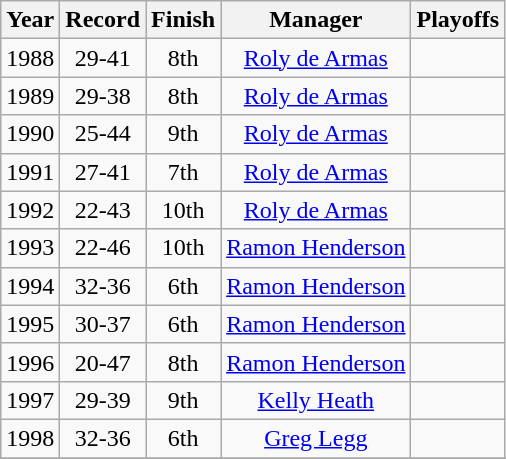<table class="wikitable" style="text-align:center">
<tr>
<th>Year</th>
<th>Record</th>
<th>Finish</th>
<th>Manager</th>
<th>Playoffs</th>
</tr>
<tr>
<td>1988</td>
<td>29-41</td>
<td>8th</td>
<td><a href='#'>Roly de Armas</a></td>
<td></td>
</tr>
<tr>
<td>1989</td>
<td>29-38</td>
<td>8th</td>
<td><a href='#'>Roly de Armas</a></td>
<td></td>
</tr>
<tr>
<td>1990</td>
<td>25-44</td>
<td>9th</td>
<td><a href='#'>Roly de Armas</a></td>
<td></td>
</tr>
<tr>
<td>1991</td>
<td>27-41</td>
<td>7th</td>
<td><a href='#'>Roly de Armas</a></td>
<td></td>
</tr>
<tr>
<td>1992</td>
<td>22-43</td>
<td>10th</td>
<td><a href='#'>Roly de Armas</a></td>
<td></td>
</tr>
<tr>
<td>1993</td>
<td>22-46</td>
<td>10th</td>
<td><a href='#'>Ramon Henderson</a></td>
<td></td>
</tr>
<tr>
<td>1994</td>
<td>32-36</td>
<td>6th</td>
<td><a href='#'>Ramon Henderson</a></td>
<td></td>
</tr>
<tr>
<td>1995</td>
<td>30-37</td>
<td>6th</td>
<td><a href='#'>Ramon Henderson</a></td>
<td></td>
</tr>
<tr>
<td>1996</td>
<td>20-47</td>
<td>8th</td>
<td><a href='#'>Ramon Henderson</a></td>
<td></td>
</tr>
<tr>
<td>1997</td>
<td>29-39</td>
<td>9th</td>
<td><a href='#'>Kelly Heath</a></td>
<td></td>
</tr>
<tr>
<td>1998</td>
<td>32-36</td>
<td>6th</td>
<td><a href='#'>Greg Legg</a></td>
<td></td>
</tr>
<tr>
</tr>
</table>
